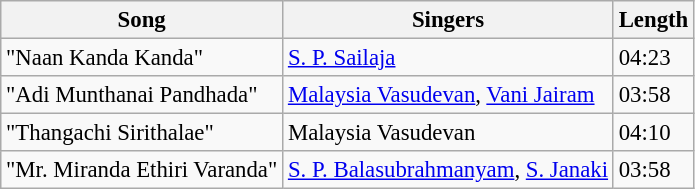<table class="wikitable" style="font-size:95%;">
<tr>
<th>Song</th>
<th>Singers</th>
<th>Length</th>
</tr>
<tr>
<td>"Naan Kanda Kanda"</td>
<td><a href='#'>S. P. Sailaja</a></td>
<td>04:23</td>
</tr>
<tr>
<td>"Adi Munthanai Pandhada"</td>
<td><a href='#'>Malaysia Vasudevan</a>, <a href='#'>Vani Jairam</a></td>
<td>03:58</td>
</tr>
<tr>
<td>"Thangachi Sirithalae"</td>
<td>Malaysia Vasudevan</td>
<td>04:10</td>
</tr>
<tr>
<td>"Mr. Miranda Ethiri Varanda"</td>
<td><a href='#'>S. P. Balasubrahmanyam</a>, <a href='#'>S. Janaki</a></td>
<td>03:58</td>
</tr>
</table>
